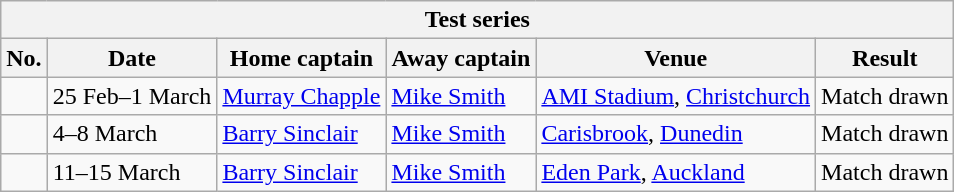<table class="wikitable">
<tr>
<th colspan="9">Test series</th>
</tr>
<tr>
<th>No.</th>
<th>Date</th>
<th>Home captain</th>
<th>Away captain</th>
<th>Venue</th>
<th>Result</th>
</tr>
<tr>
<td></td>
<td>25 Feb–1 March</td>
<td><a href='#'>Murray Chapple</a></td>
<td><a href='#'>Mike Smith</a></td>
<td><a href='#'>AMI Stadium</a>, <a href='#'>Christchurch</a></td>
<td>Match drawn</td>
</tr>
<tr>
<td></td>
<td>4–8 March</td>
<td><a href='#'>Barry Sinclair</a></td>
<td><a href='#'>Mike Smith</a></td>
<td><a href='#'>Carisbrook</a>, <a href='#'>Dunedin</a></td>
<td>Match drawn</td>
</tr>
<tr>
<td></td>
<td>11–15 March</td>
<td><a href='#'>Barry Sinclair</a></td>
<td><a href='#'>Mike Smith</a></td>
<td><a href='#'>Eden Park</a>, <a href='#'>Auckland</a></td>
<td>Match drawn</td>
</tr>
</table>
